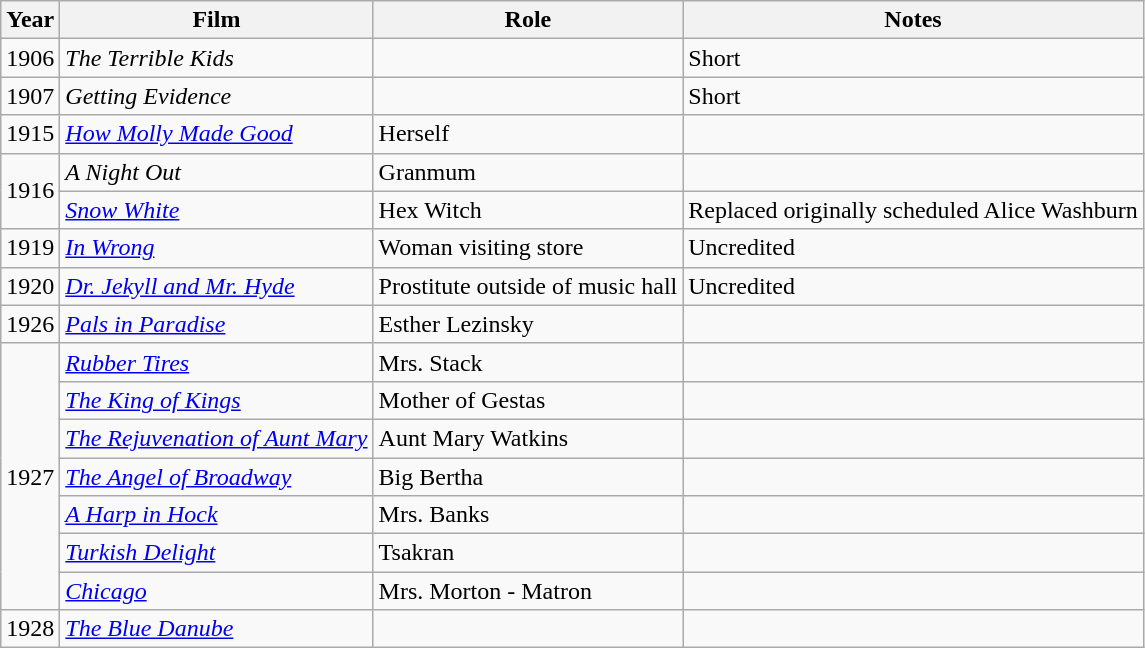<table class="wikitable">
<tr>
<th>Year</th>
<th>Film</th>
<th>Role</th>
<th>Notes</th>
</tr>
<tr>
<td>1906</td>
<td><em>The Terrible Kids</em></td>
<td></td>
<td>Short</td>
</tr>
<tr>
<td>1907</td>
<td><em>Getting Evidence</em></td>
<td></td>
<td>Short</td>
</tr>
<tr>
<td>1915</td>
<td><em><a href='#'>How Molly Made Good</a></em></td>
<td>Herself</td>
<td></td>
</tr>
<tr>
<td rowspan=2>1916</td>
<td><em>A Night Out</em></td>
<td>Granmum</td>
<td></td>
</tr>
<tr>
<td><em><a href='#'>Snow White</a></em></td>
<td>Hex Witch</td>
<td>Replaced originally scheduled Alice Washburn</td>
</tr>
<tr>
<td>1919</td>
<td><em><a href='#'>In Wrong</a></em></td>
<td>Woman visiting store</td>
<td>Uncredited</td>
</tr>
<tr>
<td>1920</td>
<td><em><a href='#'>Dr. Jekyll and Mr. Hyde</a></em></td>
<td>Prostitute outside of music hall</td>
<td>Uncredited</td>
</tr>
<tr>
<td>1926</td>
<td><em><a href='#'>Pals in Paradise</a></em></td>
<td>Esther Lezinsky</td>
<td></td>
</tr>
<tr>
<td rowspan=7>1927</td>
<td><em><a href='#'>Rubber Tires</a></em></td>
<td>Mrs. Stack</td>
<td></td>
</tr>
<tr>
<td><em><a href='#'>The King of Kings</a></em></td>
<td>Mother of Gestas</td>
<td></td>
</tr>
<tr>
<td><em><a href='#'>The Rejuvenation of Aunt Mary</a></em></td>
<td>Aunt Mary Watkins</td>
<td></td>
</tr>
<tr>
<td><em><a href='#'>The Angel of Broadway</a></em></td>
<td>Big Bertha</td>
<td></td>
</tr>
<tr>
<td><em><a href='#'>A Harp in Hock</a></em></td>
<td>Mrs. Banks</td>
<td></td>
</tr>
<tr>
<td><em><a href='#'>Turkish Delight</a></em></td>
<td>Tsakran</td>
<td></td>
</tr>
<tr>
<td><em><a href='#'>Chicago</a></em></td>
<td>Mrs. Morton - Matron</td>
<td></td>
</tr>
<tr>
<td>1928</td>
<td><em><a href='#'>The Blue Danube</a></em></td>
<td></td>
<td></td>
</tr>
</table>
